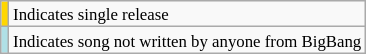<table class="wikitable" style="font-size:70%;">
<tr>
<td style="background-color:gold"></td>
<td>Indicates single release</td>
</tr>
<tr>
<td style="background-color:powderblue"></td>
<td>Indicates song not written by anyone from BigBang</td>
</tr>
</table>
